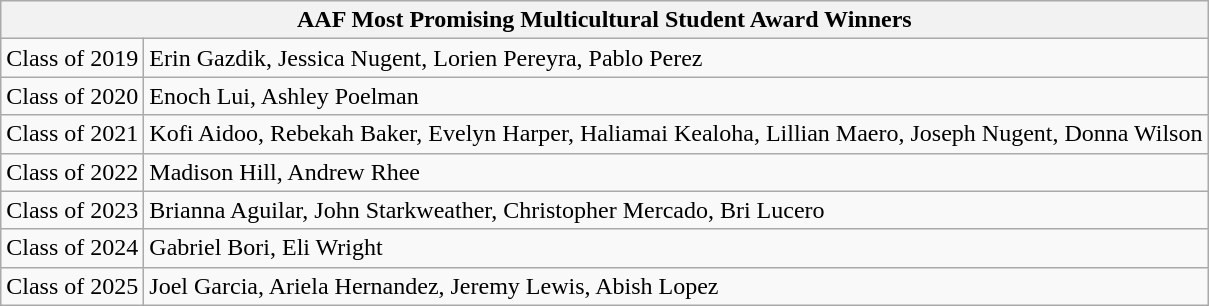<table class="wikitable">
<tr>
<th colspan="2">AAF Most Promising Multicultural Student Award Winners</th>
</tr>
<tr>
<td>Class of 2019</td>
<td>Erin Gazdik, Jessica Nugent, Lorien Pereyra, Pablo Perez</td>
</tr>
<tr>
<td>Class of 2020</td>
<td>Enoch Lui, Ashley Poelman</td>
</tr>
<tr>
<td>Class of 2021</td>
<td>Kofi Aidoo, Rebekah Baker, Evelyn Harper, Haliamai Kealoha, Lillian Maero, Joseph Nugent, Donna Wilson</td>
</tr>
<tr>
<td>Class of 2022</td>
<td>Madison Hill, Andrew Rhee</td>
</tr>
<tr>
<td>Class of 2023</td>
<td>Brianna Aguilar, John Starkweather, Christopher Mercado, Bri Lucero</td>
</tr>
<tr>
<td>Class of 2024</td>
<td>Gabriel Bori, Eli Wright</td>
</tr>
<tr>
<td>Class of 2025</td>
<td>Joel Garcia, Ariela Hernandez, Jeremy Lewis, Abish Lopez</td>
</tr>
</table>
